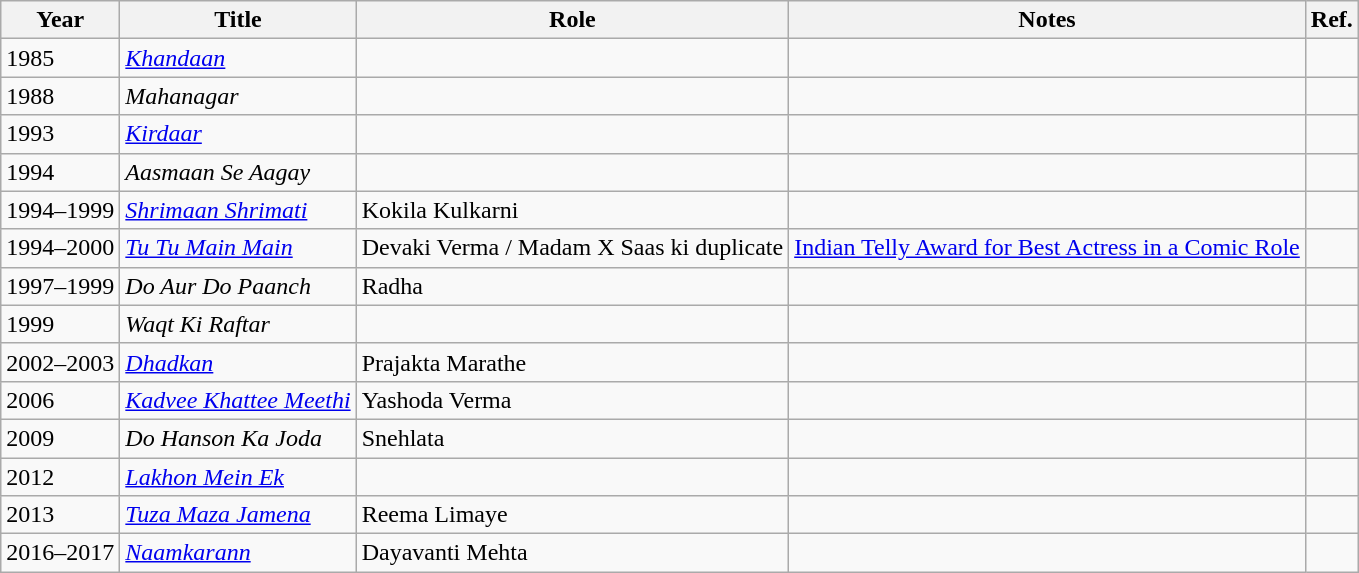<table class="wikitable sortable">
<tr>
<th>Year</th>
<th>Title</th>
<th>Role</th>
<th>Notes</th>
<th>Ref.</th>
</tr>
<tr>
<td>1985</td>
<td><em><a href='#'>Khandaan</a></em></td>
<td></td>
<td></td>
<td></td>
</tr>
<tr>
<td>1988</td>
<td><em>Mahanagar</em></td>
<td></td>
<td></td>
<td></td>
</tr>
<tr>
<td>1993</td>
<td><em><a href='#'>Kirdaar</a></em></td>
<td></td>
<td></td>
<td></td>
</tr>
<tr>
<td>1994</td>
<td><em>Aasmaan Se Aagay</em></td>
<td></td>
<td></td>
<td></td>
</tr>
<tr>
<td>1994–1999</td>
<td><em><a href='#'>Shrimaan Shrimati</a></em></td>
<td>Kokila Kulkarni</td>
<td></td>
<td></td>
</tr>
<tr>
<td>1994–2000</td>
<td><em><a href='#'>Tu Tu Main Main</a></em></td>
<td>Devaki Verma / Madam X Saas ki duplicate</td>
<td><a href='#'>Indian Telly Award for Best Actress in a Comic Role</a></td>
<td></td>
</tr>
<tr>
<td>1997–1999</td>
<td><em>Do Aur Do Paanch</em></td>
<td>Radha</td>
<td></td>
<td></td>
</tr>
<tr>
<td>1999</td>
<td><em>Waqt Ki Raftar</em></td>
<td></td>
<td></td>
<td></td>
</tr>
<tr>
<td>2002–2003</td>
<td><em><a href='#'>Dhadkan</a></em></td>
<td>Prajakta Marathe</td>
<td></td>
<td></td>
</tr>
<tr>
<td>2006</td>
<td><em><a href='#'>Kadvee Khattee Meethi</a></em></td>
<td>Yashoda Verma</td>
<td></td>
<td></td>
</tr>
<tr>
<td>2009</td>
<td><em>Do Hanson Ka Joda</em></td>
<td>Snehlata</td>
<td></td>
<td></td>
</tr>
<tr>
<td>2012</td>
<td><em><a href='#'>Lakhon Mein Ek</a></em></td>
<td></td>
<td></td>
<td></td>
</tr>
<tr>
<td>2013</td>
<td><em><a href='#'>Tuza Maza Jamena</a></em></td>
<td>Reema Limaye</td>
<td></td>
<td></td>
</tr>
<tr>
<td>2016–2017</td>
<td><em><a href='#'>Naamkarann</a></em></td>
<td>Dayavanti Mehta</td>
<td></td>
<td></td>
</tr>
</table>
